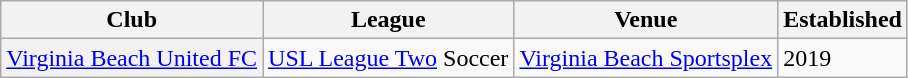<table class="wikitable">
<tr>
<th scope="col">Club</th>
<th scope="col">League</th>
<th scope="col">Venue</th>
<th scope="col">Established</th>
</tr>
<tr>
<th scope="row" style="font-weight: normal;"><a href='#'>Virginia Beach United FC</a></th>
<td><a href='#'>USL League Two</a> Soccer</td>
<td><a href='#'>Virginia Beach Sportsplex</a></td>
<td>2019</td>
</tr>
</table>
